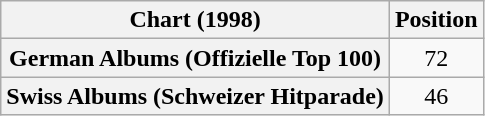<table class="wikitable sortable plainrowheaders" style="text-align:center">
<tr>
<th scope="col">Chart (1998)</th>
<th scope="col">Position</th>
</tr>
<tr>
<th scope="row">German Albums (Offizielle Top 100)</th>
<td>72</td>
</tr>
<tr>
<th scope="row">Swiss Albums (Schweizer Hitparade)</th>
<td>46</td>
</tr>
</table>
